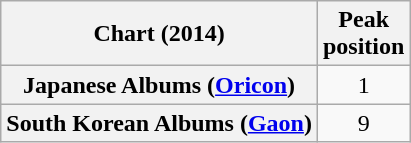<table class="wikitable sortable plainrowheaders" style="text-align:center">
<tr>
<th scope="col">Chart (2014)</th>
<th scope="col">Peak<br>position</th>
</tr>
<tr>
<th scope="row">Japanese Albums (<a href='#'>Oricon</a>)</th>
<td>1</td>
</tr>
<tr>
<th scope="row">South Korean Albums (<a href='#'>Gaon</a>)</th>
<td>9</td>
</tr>
</table>
